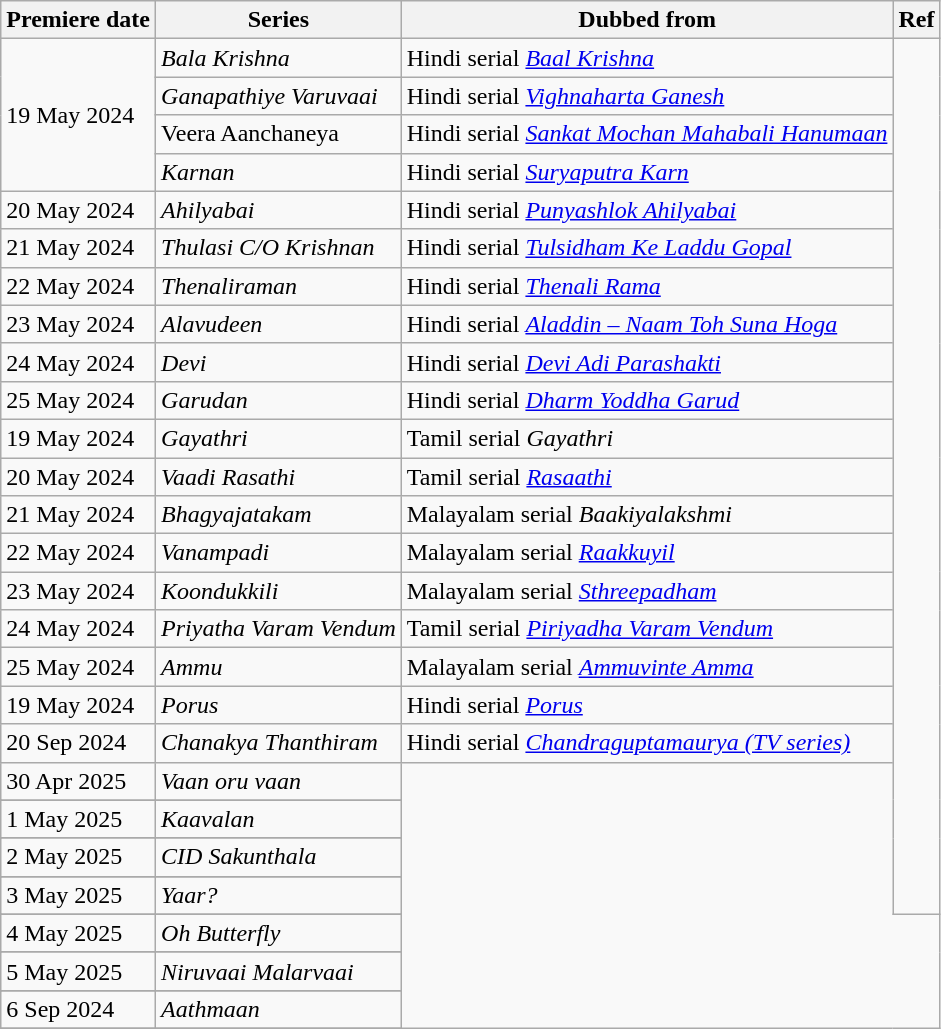<table class="wikitable sortable">
<tr>
<th>Premiere date</th>
<th>Series</th>
<th>Dubbed from</th>
<th>Ref</th>
</tr>
<tr>
<td rowspan="4">19 May 2024</td>
<td><em>Bala Krishna</em></td>
<td>Hindi serial <em><a href='#'>Baal Krishna</a></em></td>
<td rowspan="26"></td>
</tr>
<tr>
<td><em>Ganapathiye Varuvaai</em></td>
<td>Hindi serial <em><a href='#'>Vighnaharta Ganesh</a></em></td>
</tr>
<tr>
<td>Veera Aanchaneya</td>
<td>Hindi serial <em><a href='#'>Sankat Mochan Mahabali Hanumaan</a></em></td>
</tr>
<tr>
<td><em>Karnan</em></td>
<td>Hindi serial <em><a href='#'>Suryaputra Karn</a></em></td>
</tr>
<tr>
<td>20 May 2024</td>
<td><em>Ahilyabai</em></td>
<td>Hindi serial <em><a href='#'>Punyashlok Ahilyabai</a></em></td>
</tr>
<tr>
<td>21 May 2024</td>
<td><em>Thulasi C/O Krishnan</em></td>
<td>Hindi serial <em><a href='#'>Tulsidham Ke Laddu Gopal</a></em></td>
</tr>
<tr>
<td>22 May 2024</td>
<td><em>Thenaliraman</em></td>
<td>Hindi serial <em><a href='#'>Thenali Rama</a></em></td>
</tr>
<tr>
<td>23 May 2024</td>
<td><em>Alavudeen</em></td>
<td>Hindi serial <em><a href='#'>Aladdin – Naam Toh Suna Hoga</a></em></td>
</tr>
<tr>
<td>24 May 2024</td>
<td><em>Devi</em></td>
<td>Hindi serial <em><a href='#'>Devi Adi Parashakti</a></em></td>
</tr>
<tr>
<td>25 May 2024</td>
<td><em>Garudan</em></td>
<td>Hindi serial <em><a href='#'>Dharm Yoddha Garud</a></em></td>
</tr>
<tr>
<td>19 May 2024</td>
<td><em>Gayathri</em></td>
<td>Tamil serial <em>Gayathri</em></td>
</tr>
<tr>
<td>20 May 2024</td>
<td><em>Vaadi Rasathi</em></td>
<td>Tamil serial <em><a href='#'>Rasaathi</a></em></td>
</tr>
<tr>
<td>21 May 2024</td>
<td><em>Bhagyajatakam</em></td>
<td>Malayalam serial <em>Baakiyalakshmi</em></td>
</tr>
<tr>
<td>22 May 2024</td>
<td><em>Vanampadi</em></td>
<td>Malayalam serial <em><a href='#'>Raakkuyil</a></em></td>
</tr>
<tr>
<td>23 May 2024</td>
<td><em>Koondukkili</em></td>
<td>Malayalam serial <em><a href='#'>Sthreepadham</a></em></td>
</tr>
<tr>
<td>24 May 2024</td>
<td><em>Priyatha Varam Vendum</em></td>
<td>Tamil serial <em><a href='#'>Piriyadha Varam Vendum</a></em></td>
</tr>
<tr>
<td>25 May 2024</td>
<td><em>Ammu</em></td>
<td>Malayalam serial <em><a href='#'>Ammuvinte Amma</a></em></td>
</tr>
<tr>
<td>19 May 2024</td>
<td><em>Porus</em></td>
<td>Hindi serial <em><a href='#'>Porus</a></em></td>
</tr>
<tr>
<td>20 Sep 2024</td>
<td><em>Chanakya Thanthiram</em></td>
<td>Hindi serial <em><a href='#'>Chandraguptamaurya (TV series)</a></em></td>
</tr>
<tr>
<td>30 Apr 2025</td>
<td><em>Vaan oru vaan</em></td>
</tr>
<tr>
</tr>
<tr>
<td>1 May 2025</td>
<td><em>Kaavalan</em></td>
</tr>
<tr>
</tr>
<tr>
<td>2 May 2025</td>
<td><em>CID Sakunthala</em></td>
</tr>
<tr>
</tr>
<tr>
<td>3 May 2025</td>
<td><em>Yaar?</em></td>
</tr>
<tr>
</tr>
<tr>
<td>4 May 2025</td>
<td><em>Oh Butterfly</em></td>
</tr>
<tr>
</tr>
<tr>
<td>5 May 2025</td>
<td><em>Niruvaai Malarvaai</em></td>
</tr>
<tr>
</tr>
<tr>
<td>6 Sep 2024</td>
<td><em>Aathmaan</em></td>
</tr>
<tr>
</tr>
</table>
